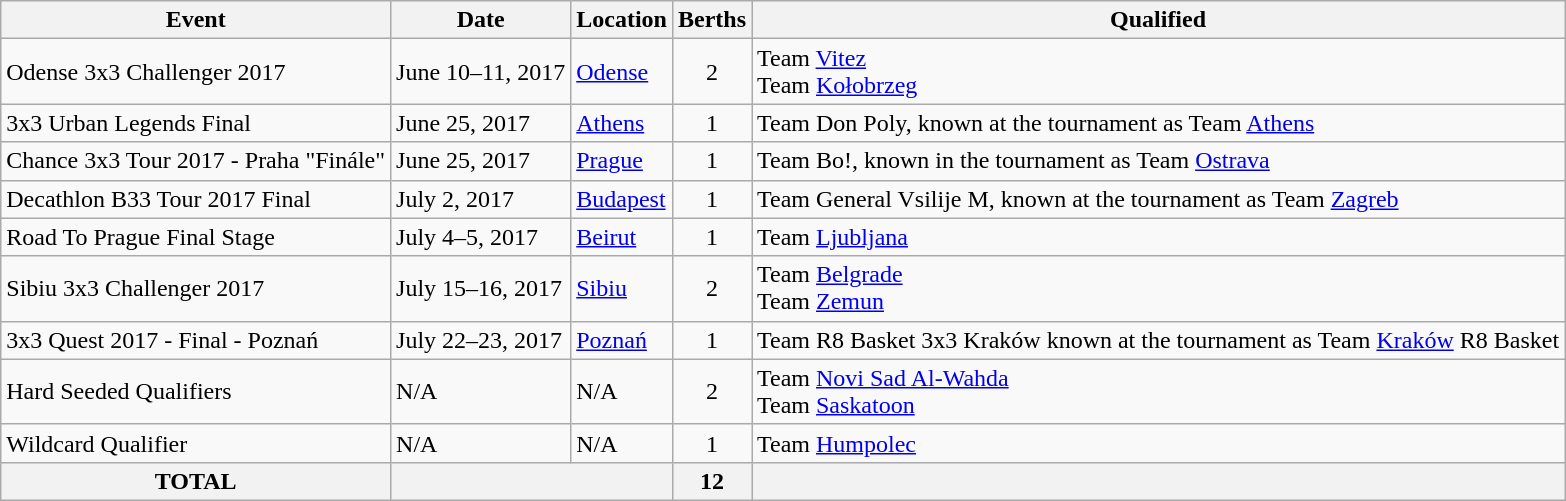<table class="wikitable">
<tr>
<th>Event</th>
<th>Date</th>
<th>Location</th>
<th>Berths</th>
<th>Qualified</th>
</tr>
<tr>
<td>Odense 3x3 Challenger 2017</td>
<td>June 10–11, 2017</td>
<td> <a href='#'>Odense</a></td>
<td align=center>2</td>
<td> Team <a href='#'>Vitez</a><br> Team <a href='#'>Kołobrzeg</a></td>
</tr>
<tr>
<td>3x3 Urban Legends Final</td>
<td>June 25, 2017</td>
<td> <a href='#'>Athens</a></td>
<td align=center>1</td>
<td> Team Don Poly, known at the tournament as Team <a href='#'>Athens</a></td>
</tr>
<tr>
<td>Chance 3x3 Tour 2017 - Praha "Finále"</td>
<td>June 25, 2017</td>
<td> <a href='#'>Prague</a></td>
<td align=center>1</td>
<td> Team Bo!, known in the tournament as Team <a href='#'>Ostrava</a></td>
</tr>
<tr>
<td>Decathlon B33 Tour 2017 Final</td>
<td>July 2, 2017</td>
<td> <a href='#'>Budapest</a></td>
<td align=center>1</td>
<td> Team General Vsilije M, known at the tournament as Team <a href='#'>Zagreb</a></td>
</tr>
<tr>
<td>Road To Prague Final Stage</td>
<td>July 4–5, 2017</td>
<td> <a href='#'>Beirut</a></td>
<td align=center>1</td>
<td> Team <a href='#'>Ljubljana</a></td>
</tr>
<tr>
<td>Sibiu 3x3 Challenger 2017</td>
<td>July 15–16, 2017</td>
<td> <a href='#'>Sibiu</a></td>
<td align=center>2</td>
<td> Team <a href='#'>Belgrade</a><br> Team <a href='#'>Zemun</a></td>
</tr>
<tr>
<td>3x3 Quest 2017 - Final - Poznań</td>
<td>July 22–23, 2017</td>
<td> <a href='#'>Poznań</a></td>
<td align=center>1</td>
<td> Team R8 Basket 3x3 Kraków known at the tournament as Team <a href='#'>Kraków</a> R8 Basket</td>
</tr>
<tr>
<td>Hard Seeded Qualifiers</td>
<td>N/A</td>
<td>N/A</td>
<td align=center>2</td>
<td> Team <a href='#'>Novi Sad Al-Wahda</a><br> Team <a href='#'>Saskatoon</a></td>
</tr>
<tr>
<td>Wildcard Qualifier</td>
<td>N/A</td>
<td>N/A</td>
<td align=center>1</td>
<td> Team <a href='#'>Humpolec</a></td>
</tr>
<tr>
<th>TOTAL</th>
<th colspan="2"></th>
<th>12</th>
<th></th>
</tr>
</table>
